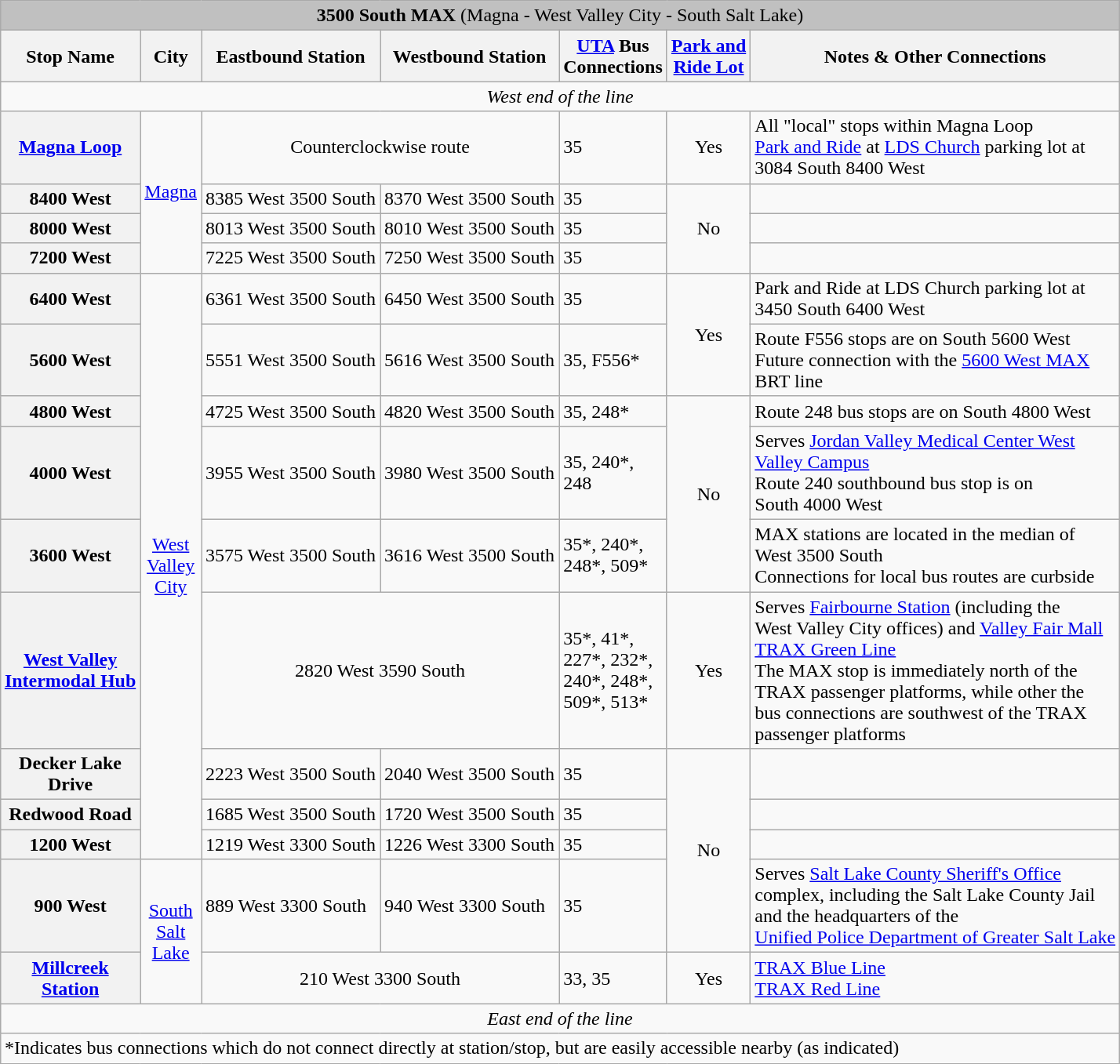<table class="wikitable" style="margin:0.5em auto">
<tr bgcolor=#C0C0C0>
<td colspan=7 align=center><span><strong>3500 South MAX</strong> (Magna - West Valley City - South Salt Lake)</span></td>
</tr>
<tr>
<th>Stop Name</th>
<th>City</th>
<th>Eastbound Station</th>
<th>Westbound Station</th>
<th><a href='#'>UTA</a> Bus<br>Connections<br></th>
<th><a href='#'>Park and<br>Ride Lot</a></th>
<th>Notes & Other Connections</th>
</tr>
<tr>
<td align=center colspan=7><em>West end of the line</em></td>
</tr>
<tr>
<th align=left><a href='#'>Magna Loop</a><br></th>
<td align=center rowspan=4><a href='#'>Magna</a></td>
<td align=center colspan=2>Counterclockwise route</td>
<td align=left>35</td>
<td align=center>Yes</td>
<td align=left>All "local" stops within Magna Loop<br><a href='#'>Park and Ride</a> at <a href='#'>LDS Church</a> parking lot at<br>3084 South 8400 West</td>
</tr>
<tr>
<th>8400 West</th>
<td align=left>8385 West 3500 South</td>
<td align=left>8370 West 3500 South</td>
<td align=left>35</td>
<td align=center rowspan=3>No</td>
<td></td>
</tr>
<tr>
<th>8000 West</th>
<td align=left>8013 West 3500 South</td>
<td align=left>8010 West 3500 South</td>
<td align=left>35</td>
<td></td>
</tr>
<tr>
<th>7200 West</th>
<td align=left>7225 West 3500 South</td>
<td align=left>7250 West 3500 South</td>
<td align=left>35</td>
<td></td>
</tr>
<tr>
<th>6400 West</th>
<td align=center rowspan=9><a href='#'>West<br>Valley<br>City</a></td>
<td align=left>6361 West 3500 South</td>
<td align=left>6450 West 3500 South</td>
<td align=left>35</td>
<td align=center rowspan=2>Yes</td>
<td align=left>Park and Ride at LDS Church parking lot at<br>3450 South 6400 West</td>
</tr>
<tr>
<th>5600 West</th>
<td align=left>5551 West 3500 South</td>
<td align=left>5616 West 3500 South</td>
<td align=left>35, F556*</td>
<td align=left>Route F556 stops are on South 5600 West<br>Future connection with the <a href='#'>5600 West MAX</a><br>BRT line</td>
</tr>
<tr>
<th>4800 West</th>
<td align=left>4725 West 3500 South</td>
<td align=left>4820 West 3500 South</td>
<td align=left>35, 248*</td>
<td align=center rowspan=3>No</td>
<td align=left>Route 248 bus stops are on South 4800 West</td>
</tr>
<tr>
<th>4000 West</th>
<td align=left>3955 West 3500 South</td>
<td align=left>3980 West 3500 South</td>
<td align=left>35, 240*,<br>248</td>
<td align=left>Serves <a href='#'>Jordan Valley Medical Center West<br>Valley Campus</a><br>Route 240 southbound bus stop is on<br>South 4000 West</td>
</tr>
<tr>
<th>3600 West<br></th>
<td align=left>3575 West 3500 South</td>
<td align=left>3616 West 3500 South</td>
<td align=left>35*, 240*,<br>248*, 509*</td>
<td align=left>MAX stations are located in the median of<br>West 3500 South<br>Connections for local bus routes are curbside</td>
</tr>
<tr>
<th><a href='#'>West Valley<br>Intermodal Hub</a></th>
<td align=center colspan=2>2820 West 3590 South</td>
<td align=left>35*, 41*,<br>227*, 232*,<br>240*, 248*,<br> 509*, 513*</td>
<td align=center>Yes</td>
<td align=left>Serves <a href='#'>Fairbourne Station</a> (including the<br>West Valley City offices) and <a href='#'>Valley Fair Mall</a><br> <a href='#'>TRAX Green Line</a><br>The MAX stop is immediately north of the<br>TRAX passenger platforms, while other the<br>bus connections are southwest of the TRAX<br>passenger platforms</td>
</tr>
<tr>
<th>Decker Lake<br>Drive</th>
<td align=left>2223 West 3500 South</td>
<td align=left>2040 West 3500 South</td>
<td align=left>35</td>
<td align=center rowspan=4>No</td>
<td></td>
</tr>
<tr>
<th>Redwood Road</th>
<td align=left>1685 West 3500 South</td>
<td align=left>1720 West 3500 South</td>
<td align=left>35</td>
<td></td>
</tr>
<tr>
<th>1200 West</th>
<td align=left>1219 West 3300 South</td>
<td align=left>1226 West 3300 South</td>
<td align=left>35</td>
<td></td>
</tr>
<tr>
<th>900 West</th>
<td align=center rowspan=2><a href='#'>South<br>Salt<br>Lake</a></td>
<td align=left>889 West 3300 South</td>
<td align=left>940 West 3300 South</td>
<td align=left>35</td>
<td align=left>Serves <a href='#'>Salt Lake County Sheriff's Office</a><br>complex, including the Salt Lake County Jail<br>and the headquarters of the<br><a href='#'>Unified Police Department of Greater Salt Lake</a></td>
</tr>
<tr>
<th><a href='#'>Millcreek<br>Station</a></th>
<td align=center colspan=2>210 West 3300 South</td>
<td align=left>33, 35</td>
<td align=center>Yes</td>
<td align=left> <a href='#'>TRAX Blue Line</a><br> <a href='#'>TRAX Red Line</a></td>
</tr>
<tr>
<td align=center colspan=7><em>East end of the line</em></td>
</tr>
<tr>
<td align=left colspan=7>*Indicates bus connections which do not connect directly at station/stop, but are easily accessible nearby (as indicated)</td>
</tr>
</table>
